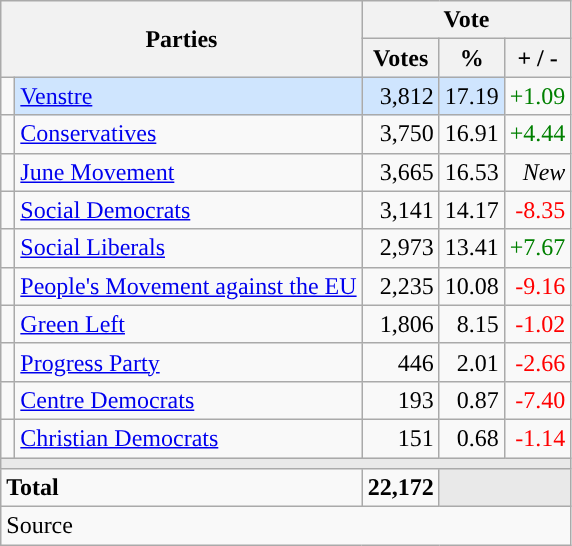<table class="wikitable" style="text-align:right;">
<tr>
<th style="text-align:centre;" rowspan="2" colspan="2" width="225">Parties</th>
<th colspan="3">Vote</th>
</tr>
<tr>
<th width="15">Votes</th>
<th width="15">%</th>
<th width="15">+ / -</th>
</tr>
<tr>
<td width="2" style="color:inherit;background:"></td>
<td bgcolor=#cfe5fe   align="left"><a href='#'>Venstre</a></td>
<td bgcolor=#cfe5fe>3,812</td>
<td bgcolor=#cfe5fe>17.19</td>
<td style=color:green;>+1.09</td>
</tr>
<tr>
<td width="2" style="color:inherit;background:"></td>
<td align="left"><a href='#'>Conservatives</a></td>
<td>3,750</td>
<td>16.91</td>
<td style=color:green;>+4.44</td>
</tr>
<tr>
<td width="2" style="color:inherit;background:"></td>
<td align="left"><a href='#'>June Movement</a></td>
<td>3,665</td>
<td>16.53</td>
<td><em>New</em></td>
</tr>
<tr>
<td width="2" style="color:inherit;background:"></td>
<td align="left"><a href='#'>Social Democrats</a></td>
<td>3,141</td>
<td>14.17</td>
<td style=color:red;>-8.35</td>
</tr>
<tr>
<td width="2" style="color:inherit;background:"></td>
<td align="left"><a href='#'>Social Liberals</a></td>
<td>2,973</td>
<td>13.41</td>
<td style=color:green;>+7.67</td>
</tr>
<tr>
<td width="2" style="color:inherit;background:"></td>
<td align="left"><a href='#'>People's Movement against the EU</a></td>
<td>2,235</td>
<td>10.08</td>
<td style=color:red;>-9.16</td>
</tr>
<tr>
<td width="2" style="color:inherit;background:"></td>
<td align="left"><a href='#'>Green Left</a></td>
<td>1,806</td>
<td>8.15</td>
<td style=color:red;>-1.02</td>
</tr>
<tr>
<td width="2" style="color:inherit;background:"></td>
<td align="left"><a href='#'>Progress Party</a></td>
<td>446</td>
<td>2.01</td>
<td style=color:red;>-2.66</td>
</tr>
<tr>
<td width="2" style="color:inherit;background:"></td>
<td align="left"><a href='#'>Centre Democrats</a></td>
<td>193</td>
<td>0.87</td>
<td style=color:red;>-7.40</td>
</tr>
<tr>
<td width="2" style="color:inherit;background:"></td>
<td align="left"><a href='#'>Christian Democrats</a></td>
<td>151</td>
<td>0.68</td>
<td style=color:red;>-1.14</td>
</tr>
<tr>
<td colspan="7" bgcolor="#E9E9E9"></td>
</tr>
<tr>
<td align="left" colspan="2"><strong>Total</strong></td>
<td><strong>22,172</strong></td>
<td bgcolor="#E9E9E9" colspan="2"></td>
</tr>
<tr>
<td align="left" colspan="6">Source</td>
</tr>
</table>
